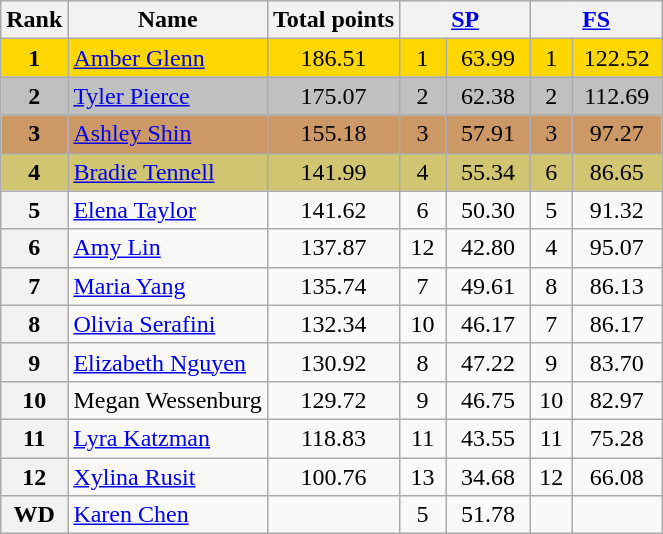<table class="wikitable sortable">
<tr>
<th>Rank</th>
<th>Name</th>
<th>Total points</th>
<th colspan="2" width="80px"><a href='#'>SP</a></th>
<th colspan="2" width="80px"><a href='#'>FS</a></th>
</tr>
<tr bgcolor="gold">
<td align="center"><strong>1</strong></td>
<td><a href='#'>Amber Glenn</a></td>
<td align="center">186.51</td>
<td align="center">1</td>
<td align="center">63.99</td>
<td align="center">1</td>
<td align="center">122.52</td>
</tr>
<tr bgcolor="silver">
<td align="center"><strong>2</strong></td>
<td><a href='#'>Tyler Pierce</a></td>
<td align="center">175.07</td>
<td align="center">2</td>
<td align="center">62.38</td>
<td align="center">2</td>
<td align="center">112.69</td>
</tr>
<tr bgcolor="cc9966">
<td align="center"><strong>3</strong></td>
<td><a href='#'>Ashley Shin</a></td>
<td align="center">155.18</td>
<td align="center">3</td>
<td align="center">57.91</td>
<td align="center">3</td>
<td align="center">97.27</td>
</tr>
<tr bgcolor="#d1c571">
<td align="center"><strong>4</strong></td>
<td><a href='#'>Bradie Tennell</a></td>
<td align="center">141.99</td>
<td align="center">4</td>
<td align="center">55.34</td>
<td align="center">6</td>
<td align="center">86.65</td>
</tr>
<tr>
<th>5</th>
<td><a href='#'>Elena Taylor</a></td>
<td align="center">141.62</td>
<td align="center">6</td>
<td align="center">50.30</td>
<td align="center">5</td>
<td align="center">91.32</td>
</tr>
<tr>
<th>6</th>
<td><a href='#'>Amy Lin</a></td>
<td align="center">137.87</td>
<td align="center">12</td>
<td align="center">42.80</td>
<td align="center">4</td>
<td align="center">95.07</td>
</tr>
<tr>
<th>7</th>
<td><a href='#'>Maria Yang</a></td>
<td align="center">135.74</td>
<td align="center">7</td>
<td align="center">49.61</td>
<td align="center">8</td>
<td align="center">86.13</td>
</tr>
<tr>
<th>8</th>
<td><a href='#'>Olivia Serafini</a></td>
<td align="center">132.34</td>
<td align="center">10</td>
<td align="center">46.17</td>
<td align="center">7</td>
<td align="center">86.17</td>
</tr>
<tr>
<th>9</th>
<td><a href='#'>Elizabeth Nguyen</a></td>
<td align="center">130.92</td>
<td align="center">8</td>
<td align="center">47.22</td>
<td align="center">9</td>
<td align="center">83.70</td>
</tr>
<tr>
<th>10</th>
<td>Megan Wessenburg</td>
<td align="center">129.72</td>
<td align="center">9</td>
<td align="center">46.75</td>
<td align="center">10</td>
<td align="center">82.97</td>
</tr>
<tr>
<th>11</th>
<td><a href='#'>Lyra Katzman</a></td>
<td align="center">118.83</td>
<td align="center">11</td>
<td align="center">43.55</td>
<td align="center">11</td>
<td align="center">75.28</td>
</tr>
<tr>
<th>12</th>
<td><a href='#'>Xylina Rusit</a></td>
<td align="center">100.76</td>
<td align="center">13</td>
<td align="center">34.68</td>
<td align="center">12</td>
<td align="center">66.08</td>
</tr>
<tr>
<th>WD</th>
<td><a href='#'>Karen Chen</a></td>
<td align="center"></td>
<td align="center">5</td>
<td align="center">51.78</td>
<td align="center"></td>
<td align="center"></td>
</tr>
</table>
